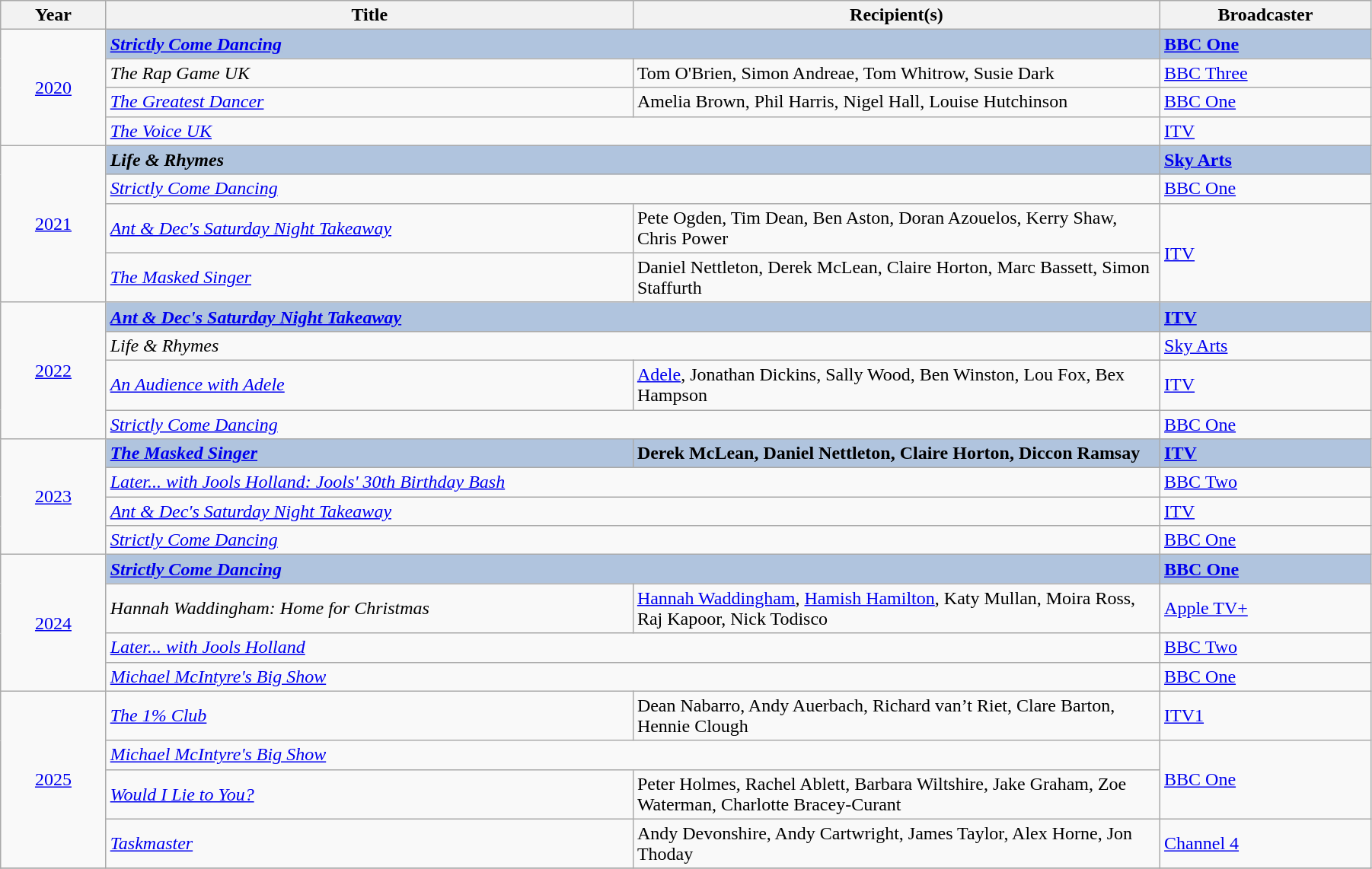<table class="wikitable" width="95%">
<tr>
<th width=5%>Year</th>
<th width=25%>Title</th>
<th width=25%><strong>Recipient(s)</strong></th>
<th width=10%><strong>Broadcaster</strong></th>
</tr>
<tr>
<td rowspan="4" style="text-align:center;"><a href='#'>2020</a><br></td>
<td colspan="2" style="background:#B0C4DE;"><strong><em><a href='#'>Strictly Come Dancing</a></em></strong></td>
<td style="background:#B0C4DE;"><strong><a href='#'>BBC One</a></strong></td>
</tr>
<tr>
<td><em>The Rap Game UK</em></td>
<td>Tom O'Brien, Simon Andreae, Tom Whitrow, Susie Dark</td>
<td><a href='#'>BBC Three</a></td>
</tr>
<tr>
<td><em><a href='#'>The Greatest Dancer</a></em></td>
<td>Amelia Brown, Phil Harris, Nigel Hall, Louise Hutchinson</td>
<td><a href='#'>BBC One</a></td>
</tr>
<tr>
<td colspan="2"><em><a href='#'>The Voice UK</a></em></td>
<td><a href='#'>ITV</a></td>
</tr>
<tr>
<td rowspan="4" style="text-align:center;"><a href='#'>2021</a><br></td>
<td style="background:#B0C4DE;" colspan="2"><strong><em>Life & Rhymes</em></strong></td>
<td style="background:#B0C4DE;"><strong><a href='#'>Sky Arts</a></strong></td>
</tr>
<tr>
<td colspan="2"><em><a href='#'>Strictly Come Dancing</a></em></td>
<td><a href='#'>BBC One</a></td>
</tr>
<tr>
<td><em><a href='#'>Ant & Dec's Saturday Night Takeaway</a></em></td>
<td>Pete Ogden, Tim Dean, Ben Aston, Doran Azouelos, Kerry Shaw, Chris Power</td>
<td rowspan="2"><a href='#'>ITV</a></td>
</tr>
<tr>
<td><em><a href='#'>The Masked Singer</a></em></td>
<td>Daniel Nettleton, Derek McLean, Claire Horton, Marc Bassett, Simon Staffurth</td>
</tr>
<tr>
<td rowspan="4" style="text-align:center;"><a href='#'>2022</a><br></td>
<td style="background:#B0C4DE;" colspan="2"><strong><em><a href='#'>Ant & Dec's Saturday Night Takeaway</a></em></strong></td>
<td style="background:#B0C4DE;"><strong><a href='#'>ITV</a></strong></td>
</tr>
<tr>
<td colspan="2"><em>Life & Rhymes</em></td>
<td><a href='#'>Sky Arts</a></td>
</tr>
<tr>
<td><em><a href='#'>An Audience with Adele</a></em></td>
<td><a href='#'>Adele</a>, Jonathan Dickins, Sally Wood, Ben Winston, Lou Fox, Bex Hampson</td>
<td><a href='#'>ITV</a></td>
</tr>
<tr>
<td colspan="2"><em><a href='#'>Strictly Come Dancing</a></em></td>
<td><a href='#'>BBC One</a></td>
</tr>
<tr>
<td rowspan="4" style="text-align:center;"><a href='#'>2023</a><br></td>
<td style="background:#B0C4DE;"><strong><em><a href='#'>The Masked Singer</a></em></strong></td>
<td style="background:#B0C4DE;"><strong>Derek McLean, Daniel Nettleton, Claire Horton, Diccon Ramsay</strong></td>
<td style="background:#B0C4DE;"><strong><a href='#'>ITV</a></strong></td>
</tr>
<tr>
<td colspan="2"><em><a href='#'>Later... with Jools Holland: Jools' 30th Birthday Bash</a></em></td>
<td><a href='#'>BBC Two</a></td>
</tr>
<tr>
<td colspan="2"><em><a href='#'>Ant & Dec's Saturday Night Takeaway</a></em></td>
<td><a href='#'>ITV</a></td>
</tr>
<tr>
<td colspan="2"><em><a href='#'>Strictly Come Dancing</a></em></td>
<td><a href='#'>BBC One</a></td>
</tr>
<tr>
<td rowspan="4" style="text-align:center;"><a href='#'>2024</a><br></td>
<td colspan="2"style="background:#B0C4DE;"><strong><em><a href='#'>Strictly Come Dancing</a></em></strong></td>
<td style="background:#B0C4DE;"><strong><a href='#'>BBC One</a></strong></td>
</tr>
<tr>
<td><em>Hannah Waddingham: Home for Christmas</em></td>
<td><a href='#'>Hannah Waddingham</a>, <a href='#'>Hamish Hamilton</a>, Katy Mullan, Moira Ross, Raj Kapoor, Nick Todisco</td>
<td><a href='#'>Apple TV+</a></td>
</tr>
<tr>
<td colspan="2"><em><a href='#'>Later... with Jools Holland</a></em></td>
<td><a href='#'>BBC Two</a></td>
</tr>
<tr>
<td colspan="2"><em><a href='#'>Michael McIntyre's Big Show</a></em></td>
<td><a href='#'>BBC One</a></td>
</tr>
<tr>
<td rowspan="4" style="text-align:center;"><a href='#'>2025</a><br></td>
<td><em><a href='#'>The 1% Club</a></em></td>
<td>Dean Nabarro, Andy Auerbach, Richard van’t Riet, Clare Barton, Hennie Clough</td>
<td><a href='#'>ITV1</a></td>
</tr>
<tr>
<td colspan="2"><em><a href='#'>Michael McIntyre's Big Show</a></em></td>
<td rowspan="2"><a href='#'>BBC One</a></td>
</tr>
<tr>
<td><em><a href='#'>Would I Lie to You?</a></em></td>
<td>Peter Holmes, Rachel Ablett, Barbara Wiltshire, Jake Graham, Zoe Waterman, Charlotte Bracey-Curant</td>
</tr>
<tr>
<td><em><a href='#'>Taskmaster</a></em></td>
<td>Andy Devonshire, Andy Cartwright, James Taylor, Alex Horne, Jon Thoday</td>
<td><a href='#'>Channel 4</a></td>
</tr>
<tr>
</tr>
</table>
